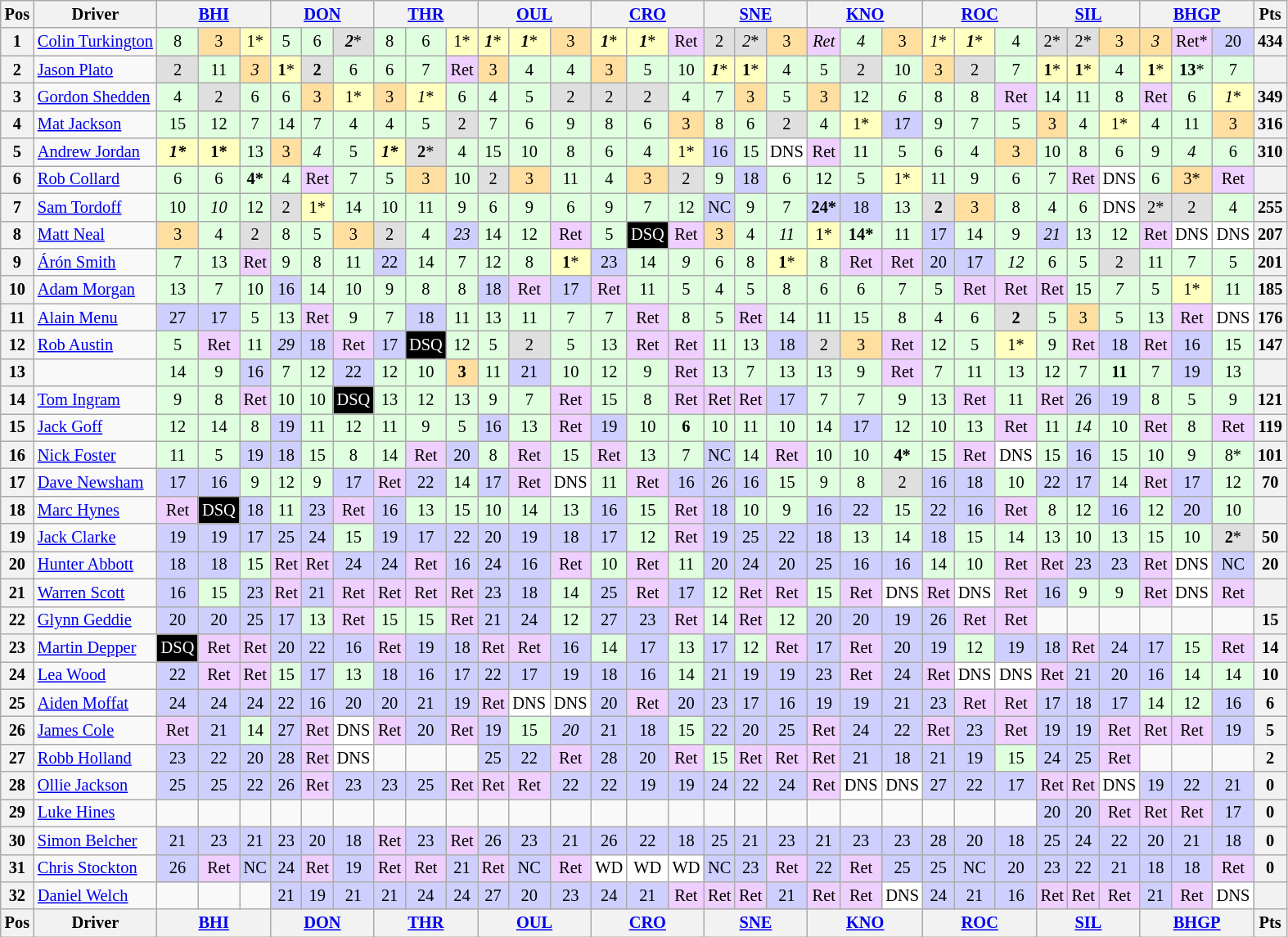<table class="wikitable" style="font-size: 85%; text-align: center;">
<tr valign="top">
<th valign="middle">Pos</th>
<th valign="middle">Driver</th>
<th colspan="3"><a href='#'>BHI</a></th>
<th colspan="3"><a href='#'>DON</a></th>
<th colspan="3"><a href='#'>THR</a></th>
<th colspan="3"><a href='#'>OUL</a></th>
<th colspan="3"><a href='#'>CRO</a></th>
<th colspan="3"><a href='#'>SNE</a></th>
<th colspan="3"><a href='#'>KNO</a></th>
<th colspan="3"><a href='#'>ROC</a></th>
<th colspan="3"><a href='#'>SIL</a></th>
<th colspan="3"><a href='#'>BHGP</a></th>
<th valign=middle>Pts</th>
</tr>
<tr>
<th>1</th>
<td align=left> <a href='#'>Colin Turkington</a></td>
<td style="background:#dfffdf;">8</td>
<td style="background:#ffdf9f;">3</td>
<td style="background:#ffffbf;">1*</td>
<td style="background:#dfffdf;">5</td>
<td style="background:#dfffdf;">6</td>
<td style="background:#dfdfdf;"><strong><em>2</em></strong>*</td>
<td style="background:#dfffdf;">8</td>
<td style="background:#dfffdf;">6</td>
<td style="background:#ffffbf;">1*</td>
<td style="background:#ffffbf;"><strong><em>1</em></strong>*</td>
<td style="background:#ffffbf;"><strong><em>1</em></strong>*</td>
<td style="background:#ffdf9f;">3</td>
<td style="background:#ffffbf;"><strong><em>1</em></strong>*</td>
<td style="background:#ffffbf;"><strong><em>1</em></strong>*</td>
<td style="background:#efcfff;">Ret</td>
<td style="background:#dfdfdf;">2</td>
<td style="background:#dfdfdf;"><em>2</em>*</td>
<td style="background:#ffdf9f;">3</td>
<td style="background:#efcfff;"><em>Ret</em></td>
<td style="background:#dfffdf;"><em>4</em></td>
<td style="background:#ffdf9f;">3</td>
<td style="background:#ffffbf;"><em>1</em>*</td>
<td style="background:#ffffbf;"><strong><em>1</em></strong>*</td>
<td style="background:#dfffdf;">4</td>
<td style="background:#dfdfdf;">2*</td>
<td style="background:#dfdfdf;">2*</td>
<td style="background:#ffdf9f;">3</td>
<td style="background:#ffdf9f;"><em>3</em></td>
<td style="background:#efcfff;">Ret*</td>
<td style="background:#cfcfff;">20</td>
<th>434</th>
</tr>
<tr>
<th>2</th>
<td align=left> <a href='#'>Jason Plato</a></td>
<td style="background:#dfdfdf;">2</td>
<td style="background:#dfffdf;">11</td>
<td style="background:#ffdf9f;"><em>3</em></td>
<td style="background:#ffffbf;"><strong>1</strong>*</td>
<td style="background:#dfdfdf;"><strong>2</strong></td>
<td style="background:#dfffdf;">6</td>
<td style="background:#dfffdf;">6</td>
<td style="background:#dfffdf;">7</td>
<td style="background:#efcfff;">Ret</td>
<td style="background:#ffdf9f;">3</td>
<td style="background:#dfffdf;">4</td>
<td style="background:#dfffdf;">4</td>
<td style="background:#ffdf9f;">3</td>
<td style="background:#dfffdf;">5</td>
<td style="background:#dfffdf;">10</td>
<td style="background:#ffffbf;"><strong><em>1</em></strong>*</td>
<td style="background:#ffffbf;"><strong>1</strong>*</td>
<td style="background:#dfffdf;">4</td>
<td style="background:#dfffdf;">5</td>
<td style="background:#dfdfdf;">2</td>
<td style="background:#dfffdf;">10</td>
<td style="background:#ffdf9f;">3</td>
<td style="background:#dfdfdf;">2</td>
<td style="background:#dfffdf;">7</td>
<td style="background:#ffffbf;"><strong>1</strong>*</td>
<td style="background:#ffffbf;"><strong>1</strong>*</td>
<td style="background:#dfffdf;">4</td>
<td style="background:#ffffbf;"><strong>1</strong>*</td>
<td style="background:#dfffdf;"><strong>13</strong>*</td>
<td style="background:#dfffdf;">7</td>
<th></th>
</tr>
<tr>
<th>3</th>
<td align=left> <a href='#'>Gordon Shedden</a></td>
<td style="background:#dfffdf;">4</td>
<td style="background:#dfdfdf;">2</td>
<td style="background:#dfffdf;">6</td>
<td style="background:#dfffdf;">6</td>
<td style="background:#ffdf9f;">3</td>
<td style="background:#ffffbf;">1*</td>
<td style="background:#ffdf9f;">3</td>
<td style="background:#ffffbf;"><em>1</em>*</td>
<td style="background:#dfffdf;">6</td>
<td style="background:#dfffdf;">4</td>
<td style="background:#dfffdf;">5</td>
<td style="background:#dfdfdf;">2</td>
<td style="background:#dfdfdf;">2</td>
<td style="background:#dfdfdf;">2</td>
<td style="background:#dfffdf;">4</td>
<td style="background:#dfffdf;">7</td>
<td style="background:#ffdf9f;">3</td>
<td style="background:#dfffdf;">5</td>
<td style="background:#ffdf9f;">3</td>
<td style="background:#dfffdf;">12</td>
<td style="background:#dfffdf;"><em>6</em></td>
<td style="background:#dfffdf;">8</td>
<td style="background:#dfffdf;">8</td>
<td style="background:#efcfff;">Ret</td>
<td style="background:#dfffdf;">14</td>
<td style="background:#dfffdf;">11</td>
<td style="background:#dfffdf;">8</td>
<td style="background:#efcfff;">Ret</td>
<td style="background:#dfffdf;">6</td>
<td style="background:#ffffbf;"><em>1</em>*</td>
<th>349</th>
</tr>
<tr>
<th>4</th>
<td align=left> <a href='#'>Mat Jackson</a></td>
<td style="background:#dfffdf;">15</td>
<td style="background:#dfffdf;">12</td>
<td style="background:#dfffdf;">7</td>
<td style="background:#dfffdf;">14</td>
<td style="background:#dfffdf;">7</td>
<td style="background:#dfffdf;">4</td>
<td style="background:#dfffdf;">4</td>
<td style="background:#dfffdf;">5</td>
<td style="background:#dfdfdf;">2</td>
<td style="background:#dfffdf;">7</td>
<td style="background:#dfffdf;">6</td>
<td style="background:#dfffdf;">9</td>
<td style="background:#dfffdf;">8</td>
<td style="background:#dfffdf;">6</td>
<td style="background:#ffdf9f;">3</td>
<td style="background:#dfffdf;">8</td>
<td style="background:#dfffdf;">6</td>
<td style="background:#dfdfdf;">2</td>
<td style="background:#dfffdf;">4</td>
<td style="background:#ffffbf;">1*</td>
<td style="background:#cfcfff;">17</td>
<td style="background:#dfffdf;">9</td>
<td style="background:#dfffdf;">7</td>
<td style="background:#dfffdf;">5</td>
<td style="background:#ffdf9f;">3</td>
<td style="background:#dfffdf;">4</td>
<td style="background:#ffffbf;">1*</td>
<td style="background:#dfffdf;">4</td>
<td style="background:#dfffdf;">11</td>
<td style="background:#ffdf9f;">3</td>
<th>316</th>
</tr>
<tr>
<th>5</th>
<td align=left> <a href='#'>Andrew Jordan</a></td>
<td style="background:#ffffbf;"><strong><em>1*</em></strong></td>
<td style="background:#ffffbf;"><strong>1*</strong></td>
<td style="background:#dfffdf;">13</td>
<td style="background:#ffdf9f;">3</td>
<td style="background:#dfffdf;"><em>4</em></td>
<td style="background:#dfffdf;">5</td>
<td style="background:#ffffbf;"><strong><em>1*</em></strong></td>
<td style="background:#dfdfdf;"><strong>2</strong>*</td>
<td style="background:#dfffdf;">4</td>
<td style="background:#dfffdf;">15</td>
<td style="background:#dfffdf;">10</td>
<td style="background:#dfffdf;">8</td>
<td style="background:#dfffdf;">6</td>
<td style="background:#dfffdf;">4</td>
<td style="background:#ffffbf;">1*</td>
<td style="background:#cfcfff;">16</td>
<td style="background:#dfffdf;">15</td>
<td style="background:#ffffff;">DNS</td>
<td style="background:#efcfff;">Ret</td>
<td style="background:#dfffdf;">11</td>
<td style="background:#dfffdf;">5</td>
<td style="background:#dfffdf;">6</td>
<td style="background:#dfffdf;">4</td>
<td style="background:#ffdf9f;">3</td>
<td style="background:#dfffdf;">10</td>
<td style="background:#dfffdf;">8</td>
<td style="background:#dfffdf;">6</td>
<td style="background:#dfffdf;">9</td>
<td style="background:#dfffdf;"><em>4</em></td>
<td style="background:#dfffdf;">6</td>
<th>310</th>
</tr>
<tr>
<th>6</th>
<td align=left> <a href='#'>Rob Collard</a></td>
<td style="background:#dfffdf;">6</td>
<td style="background:#dfffdf;">6</td>
<td style="background:#dfffdf;"><strong>4*</strong></td>
<td style="background:#dfffdf;">4</td>
<td style="background:#efcfff;">Ret</td>
<td style="background:#dfffdf;">7</td>
<td style="background:#dfffdf;">5</td>
<td style="background:#ffdf9f;">3</td>
<td style="background:#dfffdf;">10</td>
<td style="background:#dfdfdf;">2</td>
<td style="background:#ffdf9f;">3</td>
<td style="background:#dfffdf;">11</td>
<td style="background:#dfffdf;">4</td>
<td style="background:#ffdf9f;">3</td>
<td style="background:#dfdfdf;">2</td>
<td style="background:#dfffdf;">9</td>
<td style="background:#cfcfff;">18</td>
<td style="background:#dfffdf;">6</td>
<td style="background:#dfffdf;">12</td>
<td style="background:#dfffdf;">5</td>
<td style="background:#ffffbf;">1*</td>
<td style="background:#dfffdf;">11</td>
<td style="background:#dfffdf;">9</td>
<td style="background:#dfffdf;">6</td>
<td style="background:#dfffdf;">7</td>
<td style="background:#efcfff;">Ret</td>
<td style="background:#ffffff;">DNS</td>
<td style="background:#dfffdf;">6</td>
<td style="background:#ffdf9f;">3*</td>
<td style="background:#efcfff;">Ret</td>
<th></th>
</tr>
<tr>
<th>7</th>
<td align=left> <a href='#'>Sam Tordoff</a></td>
<td style="background:#dfffdf;">10</td>
<td style="background:#dfffdf;"><em>10</em></td>
<td style="background:#dfffdf;">12</td>
<td style="background:#dfdfdf;">2</td>
<td style="background:#ffffbf;">1*</td>
<td style="background:#dfffdf;">14</td>
<td style="background:#dfffdf;">10</td>
<td style="background:#dfffdf;">11</td>
<td style="background:#dfffdf;">9</td>
<td style="background:#dfffdf;">6</td>
<td style="background:#dfffdf;">9</td>
<td style="background:#dfffdf;">6</td>
<td style="background:#dfffdf;">9</td>
<td style="background:#dfffdf;">7</td>
<td style="background:#dfffdf;">12</td>
<td style="background:#cfcfff;">NC</td>
<td style="background:#dfffdf;">9</td>
<td style="background:#dfffdf;">7</td>
<td style="background:#cfcfff;"><strong>24*</strong></td>
<td style="background:#cfcfff;">18</td>
<td style="background:#dfffdf;">13</td>
<td style="background:#dfdfdf;"><strong>2</strong></td>
<td style="background:#ffdf9f;">3</td>
<td style="background:#dfffdf;">8</td>
<td style="background:#dfffdf;">4</td>
<td style="background:#dfffdf;">6</td>
<td style="background:#ffffff;">DNS</td>
<td style="background:#dfdfdf;">2*</td>
<td style="background:#dfdfdf;">2</td>
<td style="background:#dfffdf;">4</td>
<th>255</th>
</tr>
<tr>
<th>8</th>
<td align=left> <a href='#'>Matt Neal</a></td>
<td style="background:#ffdf9f;">3</td>
<td style="background:#dfffdf;">4</td>
<td style="background:#dfdfdf;">2</td>
<td style="background:#dfffdf;">8</td>
<td style="background:#dfffdf;">5</td>
<td style="background:#ffdf9f;">3</td>
<td style="background:#dfdfdf;">2</td>
<td style="background:#dfffdf;">4</td>
<td style="background:#cfcfff;"><em>23</em></td>
<td style="background:#dfffdf;">14</td>
<td style="background:#dfffdf;">12</td>
<td style="background:#efcfff;">Ret</td>
<td style="background:#dfffdf;">5</td>
<td style="background:#000000; color:white;">DSQ</td>
<td style="background:#efcfff;">Ret</td>
<td style="background:#ffdf9f;">3</td>
<td style="background:#dfffdf;">4</td>
<td style="background:#dfffdf;"><em>11</em></td>
<td style="background:#ffffbf;">1*</td>
<td style="background:#dfffdf;"><strong>14*</strong></td>
<td style="background:#dfffdf;">11</td>
<td style="background:#cfcfff;">17</td>
<td style="background:#dfffdf;">14</td>
<td style="background:#dfffdf;">9</td>
<td style="background:#cfcfff;"><em>21</em></td>
<td style="background:#dfffdf;">13</td>
<td style="background:#dfffdf;">12</td>
<td style="background:#efcfff;">Ret</td>
<td style="background:#ffffff;">DNS</td>
<td style="background:#ffffff;">DNS</td>
<th>207</th>
</tr>
<tr>
<th>9</th>
<td align=left> <a href='#'>Árón Smith</a></td>
<td style="background:#dfffdf;">7</td>
<td style="background:#dfffdf;">13</td>
<td style="background:#efcfff;">Ret</td>
<td style="background:#dfffdf;">9</td>
<td style="background:#dfffdf;">8</td>
<td style="background:#dfffdf;">11</td>
<td style="background:#cfcfff;">22</td>
<td style="background:#dfffdf;">14</td>
<td style="background:#dfffdf;">7</td>
<td style="background:#dfffdf;">12</td>
<td style="background:#dfffdf;">8</td>
<td style="background:#ffffbf;"><strong>1</strong>*</td>
<td style="background:#cfcfff;">23</td>
<td style="background:#dfffdf;">14</td>
<td style="background:#dfffdf;"><em>9</em></td>
<td style="background:#dfffdf;">6</td>
<td style="background:#dfffdf;">8</td>
<td style="background:#ffffbf;"><strong>1</strong>*</td>
<td style="background:#dfffdf;">8</td>
<td style="background:#efcfff;">Ret</td>
<td style="background:#efcfff;">Ret</td>
<td style="background:#cfcfff;">20</td>
<td style="background:#cfcfff;">17</td>
<td style="background:#dfffdf;"><em>12</em></td>
<td style="background:#dfffdf;">6</td>
<td style="background:#dfffdf;">5</td>
<td style="background:#dfdfdf;">2</td>
<td style="background:#dfffdf;">11</td>
<td style="background:#dfffdf;">7</td>
<td style="background:#dfffdf;">5</td>
<th>201</th>
</tr>
<tr>
<th>10</th>
<td align=left> <a href='#'>Adam Morgan</a></td>
<td style="background:#dfffdf;">13</td>
<td style="background:#dfffdf;">7</td>
<td style="background:#dfffdf;">10</td>
<td style="background:#cfcfff;">16</td>
<td style="background:#dfffdf;">14</td>
<td style="background:#dfffdf;">10</td>
<td style="background:#dfffdf;">9</td>
<td style="background:#dfffdf;">8</td>
<td style="background:#dfffdf;">8</td>
<td style="background:#cfcfff;">18</td>
<td style="background:#efcfff;">Ret</td>
<td style="background:#cfcfff;">17</td>
<td style="background:#efcfff;">Ret</td>
<td style="background:#dfffdf;">11</td>
<td style="background:#dfffdf;">5</td>
<td style="background:#dfffdf;">4</td>
<td style="background:#dfffdf;">5</td>
<td style="background:#dfffdf;">8</td>
<td style="background:#dfffdf;">6</td>
<td style="background:#dfffdf;">6</td>
<td style="background:#dfffdf;">7</td>
<td style="background:#dfffdf;">5</td>
<td style="background:#efcfff;">Ret</td>
<td style="background:#efcfff;">Ret</td>
<td style="background:#efcfff;">Ret</td>
<td style="background:#dfffdf;">15</td>
<td style="background:#dfffdf;"><em>7</em></td>
<td style="background:#dfffdf;">5</td>
<td style="background:#ffffbf;">1*</td>
<td style="background:#dfffdf;">11</td>
<th>185</th>
</tr>
<tr>
<th>11</th>
<td align=left> <a href='#'>Alain Menu</a></td>
<td style="background:#cfcfff;">27</td>
<td style="background:#cfcfff;">17</td>
<td style="background:#dfffdf;">5</td>
<td style="background:#dfffdf;">13</td>
<td style="background:#efcfff;">Ret</td>
<td style="background:#dfffdf;">9</td>
<td style="background:#dfffdf;">7</td>
<td style="background:#cfcfff;">18</td>
<td style="background:#dfffdf;">11</td>
<td style="background:#dfffdf;">13</td>
<td style="background:#dfffdf;">11</td>
<td style="background:#dfffdf;">7</td>
<td style="background:#dfffdf;">7</td>
<td style="background:#efcfff;">Ret</td>
<td style="background:#dfffdf;">8</td>
<td style="background:#dfffdf;">5</td>
<td style="background:#efcfff;">Ret</td>
<td style="background:#dfffdf;">14</td>
<td style="background:#dfffdf;">11</td>
<td style="background:#dfffdf;">15</td>
<td style="background:#dfffdf;">8</td>
<td style="background:#dfffdf;">4</td>
<td style="background:#dfffdf;">6</td>
<td style="background:#dfdfdf;"><strong>2</strong></td>
<td style="background:#dfffdf;">5</td>
<td style="background:#ffdf9f;">3</td>
<td style="background:#dfffdf;">5</td>
<td style="background:#dfffdf;">13</td>
<td style="background:#efcfff;">Ret</td>
<td style="background:#ffffff;">DNS</td>
<th>176</th>
</tr>
<tr>
<th>12</th>
<td align=left> <a href='#'>Rob Austin</a></td>
<td style="background:#dfffdf;">5</td>
<td style="background:#efcfff;">Ret</td>
<td style="background:#dfffdf;">11</td>
<td style="background:#cfcfff;"><em>29</em></td>
<td style="background:#cfcfff;">18</td>
<td style="background:#efcfff;">Ret</td>
<td style="background:#cfcfff;">17</td>
<td style="background:#000000; color:white;">DSQ</td>
<td style="background:#dfffdf;">12</td>
<td style="background:#dfffdf;">5</td>
<td style="background:#dfdfdf;">2</td>
<td style="background:#dfffdf;">5</td>
<td style="background:#dfffdf;">13</td>
<td style="background:#efcfff;">Ret</td>
<td style="background:#efcfff;">Ret</td>
<td style="background:#dfffdf;">11</td>
<td style="background:#dfffdf;">13</td>
<td style="background:#cfcfff;">18</td>
<td style="background:#dfdfdf;">2</td>
<td style="background:#ffdf9f;">3</td>
<td style="background:#efcfff;">Ret</td>
<td style="background:#dfffdf;">12</td>
<td style="background:#dfffdf;">5</td>
<td style="background:#ffffbf;">1*</td>
<td style="background:#dfffdf;">9</td>
<td style="background:#efcfff;">Ret</td>
<td style="background:#cfcfff;">18</td>
<td style="background:#efcfff;">Ret</td>
<td style="background:#cfcfff;">16</td>
<td style="background:#dfffdf;">15</td>
<th>147</th>
</tr>
<tr>
<th>13</th>
<td align=left></td>
<td style="background:#dfffdf;">14</td>
<td style="background:#dfffdf;">9</td>
<td style="background:#cfcfff;">16</td>
<td style="background:#dfffdf;">7</td>
<td style="background:#dfffdf;">12</td>
<td style="background:#cfcfff;">22</td>
<td style="background:#dfffdf;">12</td>
<td style="background:#dfffdf;">10</td>
<td style="background:#ffdf9f;"><strong>3</strong></td>
<td style="background:#dfffdf;">11</td>
<td style="background:#cfcfff;">21</td>
<td style="background:#dfffdf;">10</td>
<td style="background:#dfffdf;">12</td>
<td style="background:#dfffdf;">9</td>
<td style="background:#efcfff;">Ret</td>
<td style="background:#dfffdf;">13</td>
<td style="background:#dfffdf;">7</td>
<td style="background:#dfffdf;">13</td>
<td style="background:#dfffdf;">13</td>
<td style="background:#dfffdf;">9</td>
<td style="background:#efcfff;">Ret</td>
<td style="background:#dfffdf;">7</td>
<td style="background:#dfffdf;">11</td>
<td style="background:#dfffdf;">13</td>
<td style="background:#dfffdf;">12</td>
<td style="background:#dfffdf;">7</td>
<td style="background:#dfffdf;"><strong>11</strong></td>
<td style="background:#dfffdf;">7</td>
<td style="background:#cfcfff;">19</td>
<td style="background:#dfffdf;">13</td>
<th></th>
</tr>
<tr>
<th>14</th>
<td align=left> <a href='#'>Tom Ingram</a></td>
<td style="background:#dfffdf;">9</td>
<td style="background:#dfffdf;">8</td>
<td style="background:#efcfff;">Ret</td>
<td style="background:#dfffdf;">10</td>
<td style="background:#dfffdf;">10</td>
<td style="background:#000000; color:white;">DSQ</td>
<td style="background:#dfffdf;">13</td>
<td style="background:#dfffdf;">12</td>
<td style="background:#dfffdf;">13</td>
<td style="background:#dfffdf;">9</td>
<td style="background:#dfffdf;">7</td>
<td style="background:#efcfff;">Ret</td>
<td style="background:#dfffdf;">15</td>
<td style="background:#dfffdf;">8</td>
<td style="background:#efcfff;">Ret</td>
<td style="background:#efcfff;">Ret</td>
<td style="background:#efcfff;">Ret</td>
<td style="background:#cfcfff;">17</td>
<td style="background:#dfffdf;">7</td>
<td style="background:#dfffdf;">7</td>
<td style="background:#dfffdf;">9</td>
<td style="background:#dfffdf;">13</td>
<td style="background:#efcfff;">Ret</td>
<td style="background:#dfffdf;">11</td>
<td style="background:#efcfff;">Ret</td>
<td style="background:#cfcfff;">26</td>
<td style="background:#cfcfff;">19</td>
<td style="background:#dfffdf;">8</td>
<td style="background:#dfffdf;">5</td>
<td style="background:#dfffdf;">9</td>
<th>121</th>
</tr>
<tr>
<th>15</th>
<td align=left> <a href='#'>Jack Goff</a></td>
<td style="background:#dfffdf;">12</td>
<td style="background:#dfffdf;">14</td>
<td style="background:#dfffdf;">8</td>
<td style="background:#cfcfff;">19</td>
<td style="background:#dfffdf;">11</td>
<td style="background:#dfffdf;">12</td>
<td style="background:#dfffdf;">11</td>
<td style="background:#dfffdf;">9</td>
<td style="background:#dfffdf;">5</td>
<td style="background:#cfcfff;">16</td>
<td style="background:#dfffdf;">13</td>
<td style="background:#efcfff;">Ret</td>
<td style="background:#cfcfff;">19</td>
<td style="background:#dfffdf;">10</td>
<td style="background:#dfffdf;"><strong>6</strong></td>
<td style="background:#dfffdf;">10</td>
<td style="background:#dfffdf;">11</td>
<td style="background:#dfffdf;">10</td>
<td style="background:#dfffdf;">14</td>
<td style="background:#cfcfff;">17</td>
<td style="background:#dfffdf;">12</td>
<td style="background:#dfffdf;">10</td>
<td style="background:#dfffdf;">13</td>
<td style="background:#efcfff;">Ret</td>
<td style="background:#dfffdf;">11</td>
<td style="background:#dfffdf;"><em>14</em></td>
<td style="background:#dfffdf;">10</td>
<td style="background:#efcfff;">Ret</td>
<td style="background:#dfffdf;">8</td>
<td style="background:#efcfff;">Ret</td>
<th>119</th>
</tr>
<tr>
<th>16</th>
<td align=left> <a href='#'>Nick Foster</a></td>
<td style="background:#dfffdf;">11</td>
<td style="background:#dfffdf;">5</td>
<td style="background:#cfcfff;">19</td>
<td style="background:#cfcfff;">18</td>
<td style="background:#dfffdf;">15</td>
<td style="background:#dfffdf;">8</td>
<td style="background:#dfffdf;">14</td>
<td style="background:#efcfff;">Ret</td>
<td style="background:#cfcfff;">20</td>
<td style="background:#dfffdf;">8</td>
<td style="background:#efcfff;">Ret</td>
<td style="background:#dfffdf;">15</td>
<td style="background:#efcfff;">Ret</td>
<td style="background:#dfffdf;">13</td>
<td style="background:#dfffdf;">7</td>
<td style="background:#cfcfff;">NC</td>
<td style="background:#dfffdf;">14</td>
<td style="background:#efcfff;">Ret</td>
<td style="background:#dfffdf;">10</td>
<td style="background:#dfffdf;">10</td>
<td style="background:#dfffdf;"><strong>4*</strong></td>
<td style="background:#dfffdf;">15</td>
<td style="background:#efcfff;">Ret</td>
<td style="background:#ffffff;">DNS</td>
<td style="background:#dfffdf;">15</td>
<td style="background:#cfcfff;">16</td>
<td style="background:#dfffdf;">15</td>
<td style="background:#dfffdf;">10</td>
<td style="background:#dfffdf;">9</td>
<td style="background:#dfffdf;">8*</td>
<th>101</th>
</tr>
<tr>
<th>17</th>
<td align=left> <a href='#'>Dave Newsham</a></td>
<td style="background:#cfcfff;">17</td>
<td style="background:#cfcfff;">16</td>
<td style="background:#dfffdf;">9</td>
<td style="background:#dfffdf;">12</td>
<td style="background:#dfffdf;">9</td>
<td style="background:#cfcfff;">17</td>
<td style="background:#efcfff;">Ret</td>
<td style="background:#cfcfff;">22</td>
<td style="background:#dfffdf;">14</td>
<td style="background:#cfcfff;">17</td>
<td style="background:#efcfff;">Ret</td>
<td style="background:#ffffff;">DNS</td>
<td style="background:#dfffdf;">11</td>
<td style="background:#efcfff;">Ret</td>
<td style="background:#cfcfff;">16</td>
<td style="background:#cfcfff;">26</td>
<td style="background:#cfcfff;">16</td>
<td style="background:#dfffdf;">15</td>
<td style="background:#dfffdf;">9</td>
<td style="background:#dfffdf;">8</td>
<td style="background:#dfdfdf;">2</td>
<td style="background:#cfcfff;">16</td>
<td style="background:#cfcfff;">18</td>
<td style="background:#dfffdf;">10</td>
<td style="background:#cfcfff;">22</td>
<td style="background:#cfcfff;">17</td>
<td style="background:#dfffdf;">14</td>
<td style="background:#efcfff;">Ret</td>
<td style="background:#cfcfff;">17</td>
<td style="background:#dfffdf;">12</td>
<th>70</th>
</tr>
<tr>
<th>18</th>
<td align=left> <a href='#'>Marc Hynes</a></td>
<td style="background:#efcfff;">Ret</td>
<td style="background:#000000; color:white;">DSQ</td>
<td style="background:#cfcfff;">18</td>
<td style="background:#dfffdf;">11</td>
<td style="background:#cfcfff;">23</td>
<td style="background:#efcfff;">Ret</td>
<td style="background:#cfcfff;">16</td>
<td style="background:#dfffdf;">13</td>
<td style="background:#dfffdf;">15</td>
<td style="background:#dfffdf;">10</td>
<td style="background:#dfffdf;">14</td>
<td style="background:#dfffdf;">13</td>
<td style="background:#cfcfff;">16</td>
<td style="background:#dfffdf;">15</td>
<td style="background:#efcfff;">Ret</td>
<td style="background:#cfcfff;">18</td>
<td style="background:#dfffdf;">10</td>
<td style="background:#dfffdf;">9</td>
<td style="background:#cfcfff;">16</td>
<td style="background:#cfcfff;">22</td>
<td style="background:#dfffdf;">15</td>
<td style="background:#cfcfff;">22</td>
<td style="background:#cfcfff;">16</td>
<td style="background:#efcfff;">Ret</td>
<td style="background:#dfffdf;">8</td>
<td style="background:#dfffdf;">12</td>
<td style="background:#cfcfff;">16</td>
<td style="background:#dfffdf;">12</td>
<td style="background:#cfcfff;">20</td>
<td style="background:#dfffdf;">10</td>
<th></th>
</tr>
<tr>
<th>19</th>
<td align=left> <a href='#'>Jack Clarke</a></td>
<td style="background:#cfcfff;">19</td>
<td style="background:#cfcfff;">19</td>
<td style="background:#cfcfff;">17</td>
<td style="background:#cfcfff;">25</td>
<td style="background:#cfcfff;">24</td>
<td style="background:#dfffdf;">15</td>
<td style="background:#cfcfff;">19</td>
<td style="background:#cfcfff;">17</td>
<td style="background:#cfcfff;">22</td>
<td style="background:#cfcfff;">20</td>
<td style="background:#cfcfff;">19</td>
<td style="background:#cfcfff;">18</td>
<td style="background:#cfcfff;">17</td>
<td style="background:#dfffdf;">12</td>
<td style="background:#efcfff;">Ret</td>
<td style="background:#cfcfff;">19</td>
<td style="background:#cfcfff;">25</td>
<td style="background:#cfcfff;">22</td>
<td style="background:#cfcfff;">18</td>
<td style="background:#dfffdf;">13</td>
<td style="background:#dfffdf;">14</td>
<td style="background:#cfcfff;">18</td>
<td style="background:#dfffdf;">15</td>
<td style="background:#dfffdf;">14</td>
<td style="background:#dfffdf;">13</td>
<td style="background:#dfffdf;">10</td>
<td style="background:#dfffdf;">13</td>
<td style="background:#dfffdf;">15</td>
<td style="background:#dfffdf;">10</td>
<td style="background:#dfdfdf;"><strong>2</strong>*</td>
<th>50</th>
</tr>
<tr>
<th>20</th>
<td align=left> <a href='#'>Hunter Abbott</a></td>
<td style="background:#cfcfff;">18</td>
<td style="background:#cfcfff;">18</td>
<td style="background:#dfffdf;">15</td>
<td style="background:#efcfff;">Ret</td>
<td style="background:#efcfff;">Ret</td>
<td style="background:#cfcfff;">24</td>
<td style="background:#cfcfff;">24</td>
<td style="background:#efcfff;">Ret</td>
<td style="background:#cfcfff;">16</td>
<td style="background:#cfcfff;">24</td>
<td style="background:#cfcfff;">16</td>
<td style="background:#efcfff;">Ret</td>
<td style="background:#dfffdf;">10</td>
<td style="background:#efcfff;">Ret</td>
<td style="background:#dfffdf;">11</td>
<td style="background:#cfcfff;">20</td>
<td style="background:#cfcfff;">24</td>
<td style="background:#cfcfff;">20</td>
<td style="background:#cfcfff;">25</td>
<td style="background:#cfcfff;">16</td>
<td style="background:#cfcfff;">16</td>
<td style="background:#dfffdf;">14</td>
<td style="background:#dfffdf;">10</td>
<td style="background:#efcfff;">Ret</td>
<td style="background:#efcfff;">Ret</td>
<td style="background:#cfcfff;">23</td>
<td style="background:#cfcfff;">23</td>
<td style="background:#efcfff;">Ret</td>
<td style="background:#ffffff;">DNS</td>
<td style="background:#cfcfff;">NC</td>
<th>20</th>
</tr>
<tr>
<th>21</th>
<td align=left> <a href='#'>Warren Scott</a></td>
<td style="background:#cfcfff;">16</td>
<td style="background:#dfffdf;">15</td>
<td style="background:#cfcfff;">23</td>
<td style="background:#efcfff;">Ret</td>
<td style="background:#cfcfff;">21</td>
<td style="background:#efcfff;">Ret</td>
<td style="background:#efcfff;">Ret</td>
<td style="background:#efcfff;">Ret</td>
<td style="background:#efcfff;">Ret</td>
<td style="background:#cfcfff;">23</td>
<td style="background:#cfcfff;">18</td>
<td style="background:#dfffdf;">14</td>
<td style="background:#cfcfff;">25</td>
<td style="background:#efcfff;">Ret</td>
<td style="background:#cfcfff;">17</td>
<td style="background:#dfffdf;">12</td>
<td style="background:#efcfff;">Ret</td>
<td style="background:#efcfff;">Ret</td>
<td style="background:#dfffdf;">15</td>
<td style="background:#efcfff;">Ret</td>
<td style="background:#ffffff;">DNS</td>
<td style="background:#efcfff;">Ret</td>
<td style="background:#ffffff;">DNS</td>
<td style="background:#efcfff;">Ret</td>
<td style="background:#cfcfff;">16</td>
<td style="background:#dfffdf;">9</td>
<td style="background:#dfffdf;">9</td>
<td style="background:#efcfff;">Ret</td>
<td style="background:#ffffff;">DNS</td>
<td style="background:#efcfff;">Ret</td>
<th></th>
</tr>
<tr>
<th>22</th>
<td align=left> <a href='#'>Glynn Geddie</a></td>
<td style="background:#cfcfff;">20</td>
<td style="background:#cfcfff;">20</td>
<td style="background:#cfcfff;">25</td>
<td style="background:#cfcfff;">17</td>
<td style="background:#dfffdf;">13</td>
<td style="background:#efcfff;">Ret</td>
<td style="background:#dfffdf;">15</td>
<td style="background:#dfffdf;">15</td>
<td style="background:#efcfff;">Ret</td>
<td style="background:#cfcfff;">21</td>
<td style="background:#cfcfff;">24</td>
<td style="background:#dfffdf;">12</td>
<td style="background:#cfcfff;">27</td>
<td style="background:#cfcfff;">23</td>
<td style="background:#efcfff;">Ret</td>
<td style="background:#dfffdf;">14</td>
<td style="background:#efcfff;">Ret</td>
<td style="background:#dfffdf;">12</td>
<td style="background:#cfcfff;">20</td>
<td style="background:#cfcfff;">20</td>
<td style="background:#cfcfff;">19</td>
<td style="background:#cfcfff;">26</td>
<td style="background:#efcfff;">Ret</td>
<td style="background:#efcfff;">Ret</td>
<td></td>
<td></td>
<td></td>
<td></td>
<td></td>
<td></td>
<th>15</th>
</tr>
<tr>
<th>23</th>
<td align=left> <a href='#'>Martin Depper</a></td>
<td style="background:#000000; color:white;">DSQ</td>
<td style="background:#efcfff;">Ret</td>
<td style="background:#efcfff;">Ret</td>
<td style="background:#cfcfff;">20</td>
<td style="background:#cfcfff;">22</td>
<td style="background:#cfcfff;">16</td>
<td style="background:#efcfff;">Ret</td>
<td style="background:#cfcfff;">19</td>
<td style="background:#cfcfff;">18</td>
<td style="background:#efcfff;">Ret</td>
<td style="background:#efcfff;">Ret</td>
<td style="background:#cfcfff;">16</td>
<td style="background:#dfffdf;">14</td>
<td style="background:#cfcfff;">17</td>
<td style="background:#dfffdf;">13</td>
<td style="background:#cfcfff;">17</td>
<td style="background:#dfffdf;">12</td>
<td style="background:#efcfff;">Ret</td>
<td style="background:#cfcfff;">17</td>
<td style="background:#efcfff;">Ret</td>
<td style="background:#cfcfff;">20</td>
<td style="background:#cfcfff;">19</td>
<td style="background:#dfffdf;">12</td>
<td style="background:#cfcfff;">19</td>
<td style="background:#cfcfff;">18</td>
<td style="background:#efcfff;">Ret</td>
<td style="background:#cfcfff;">24</td>
<td style="background:#cfcfff;">17</td>
<td style="background:#dfffdf;">15</td>
<td style="background:#efcfff;">Ret</td>
<th>14</th>
</tr>
<tr>
<th>24</th>
<td align=left> <a href='#'>Lea Wood</a></td>
<td style="background:#cfcfff;">22</td>
<td style="background:#efcfff;">Ret</td>
<td style="background:#efcfff;">Ret</td>
<td style="background:#dfffdf;">15</td>
<td style="background:#cfcfff;">17</td>
<td style="background:#dfffdf;">13</td>
<td style="background:#cfcfff;">18</td>
<td style="background:#cfcfff;">16</td>
<td style="background:#cfcfff;">17</td>
<td style="background:#cfcfff;">22</td>
<td style="background:#cfcfff;">17</td>
<td style="background:#cfcfff;">19</td>
<td style="background:#cfcfff;">18</td>
<td style="background:#cfcfff;">16</td>
<td style="background:#dfffdf;">14</td>
<td style="background:#cfcfff;">21</td>
<td style="background:#cfcfff;">19</td>
<td style="background:#cfcfff;">19</td>
<td style="background:#cfcfff;">23</td>
<td style="background:#efcfff;">Ret</td>
<td style="background:#cfcfff;">24</td>
<td style="background:#efcfff;">Ret</td>
<td style="background:#ffffff;">DNS</td>
<td style="background:#ffffff;">DNS</td>
<td style="background:#efcfff;">Ret</td>
<td style="background:#cfcfff;">21</td>
<td style="background:#cfcfff;">20</td>
<td style="background:#cfcfff;">16</td>
<td style="background:#dfffdf;">14</td>
<td style="background:#dfffdf;">14</td>
<th>10</th>
</tr>
<tr>
<th>25</th>
<td align=left> <a href='#'>Aiden Moffat</a></td>
<td style="background:#cfcfff;">24</td>
<td style="background:#cfcfff;">24</td>
<td style="background:#cfcfff;">24</td>
<td style="background:#cfcfff;">22</td>
<td style="background:#cfcfff;">16</td>
<td style="background:#cfcfff;">20</td>
<td style="background:#cfcfff;">20</td>
<td style="background:#cfcfff;">21</td>
<td style="background:#cfcfff;">19</td>
<td style="background:#efcfff;">Ret</td>
<td style="background:#ffffff;">DNS</td>
<td style="background:#ffffff;">DNS</td>
<td style="background:#cfcfff;">20</td>
<td style="background:#efcfff;">Ret</td>
<td style="background:#cfcfff;">20</td>
<td style="background:#cfcfff;">23</td>
<td style="background:#cfcfff;">17</td>
<td style="background:#cfcfff;">16</td>
<td style="background:#cfcfff;">19</td>
<td style="background:#cfcfff;">19</td>
<td style="background:#cfcfff;">21</td>
<td style="background:#cfcfff;">23</td>
<td style="background:#efcfff;">Ret</td>
<td style="background:#efcfff;">Ret</td>
<td style="background:#cfcfff;">17</td>
<td style="background:#cfcfff;">18</td>
<td style="background:#cfcfff;">17</td>
<td style="background:#dfffdf;">14</td>
<td style="background:#dfffdf;">12</td>
<td style="background:#cfcfff;">16</td>
<th>6</th>
</tr>
<tr>
<th>26</th>
<td align=left> <a href='#'>James Cole</a></td>
<td style="background:#efcfff;">Ret</td>
<td style="background:#cfcfff;">21</td>
<td style="background:#dfffdf;">14</td>
<td style="background:#cfcfff;">27</td>
<td style="background:#efcfff;">Ret</td>
<td style="background:#ffffff;">DNS</td>
<td style="background:#efcfff;">Ret</td>
<td style="background:#cfcfff;">20</td>
<td style="background:#efcfff;">Ret</td>
<td style="background:#cfcfff;">19</td>
<td style="background:#dfffdf;">15</td>
<td style="background:#cfcfff;"><em>20</em></td>
<td style="background:#cfcfff;">21</td>
<td style="background:#cfcfff;">18</td>
<td style="background:#dfffdf;">15</td>
<td style="background:#cfcfff;">22</td>
<td style="background:#cfcfff;">20</td>
<td style="background:#cfcfff;">25</td>
<td style="background:#efcfff;">Ret</td>
<td style="background:#cfcfff;">24</td>
<td style="background:#cfcfff;">22</td>
<td style="background:#efcfff;">Ret</td>
<td style="background:#cfcfff;">23</td>
<td style="background:#efcfff;">Ret</td>
<td style="background:#cfcfff;">19</td>
<td style="background:#cfcfff;">19</td>
<td style="background:#efcfff;">Ret</td>
<td style="background:#efcfff;">Ret</td>
<td style="background:#efcfff;">Ret</td>
<td style="background:#cfcfff;">19</td>
<th>5</th>
</tr>
<tr>
<th>27</th>
<td align=left> <a href='#'>Robb Holland</a></td>
<td style="background:#cfcfff;">23</td>
<td style="background:#cfcfff;">22</td>
<td style="background:#cfcfff;">20</td>
<td style="background:#cfcfff;">28</td>
<td style="background:#efcfff;">Ret</td>
<td style="background:#ffffff;">DNS</td>
<td></td>
<td></td>
<td></td>
<td style="background:#cfcfff;">25</td>
<td style="background:#cfcfff;">22</td>
<td style="background:#efcfff;">Ret</td>
<td style="background:#cfcfff;">28</td>
<td style="background:#cfcfff;">20</td>
<td style="background:#efcfff;">Ret</td>
<td style="background:#dfffdf;">15</td>
<td style="background:#efcfff;">Ret</td>
<td style="background:#efcfff;">Ret</td>
<td style="background:#efcfff;">Ret</td>
<td style="background:#cfcfff;">21</td>
<td style="background:#cfcfff;">18</td>
<td style="background:#cfcfff;">21</td>
<td style="background:#cfcfff;">19</td>
<td style="background:#dfffdf;">15</td>
<td style="background:#cfcfff;">24</td>
<td style="background:#cfcfff;">25</td>
<td style="background:#efcfff;">Ret</td>
<td></td>
<td></td>
<td></td>
<th>2</th>
</tr>
<tr>
<th>28</th>
<td align=left> <a href='#'>Ollie Jackson</a></td>
<td style="background:#cfcfff;">25</td>
<td style="background:#cfcfff;">25</td>
<td style="background:#cfcfff;">22</td>
<td style="background:#cfcfff;">26</td>
<td style="background:#efcfff;">Ret</td>
<td style="background:#cfcfff;">23</td>
<td style="background:#cfcfff;">23</td>
<td style="background:#cfcfff;">25</td>
<td style="background:#efcfff;">Ret</td>
<td style="background:#efcfff;">Ret</td>
<td style="background:#efcfff;">Ret</td>
<td style="background:#cfcfff;">22</td>
<td style="background:#cfcfff;">22</td>
<td style="background:#cfcfff;">19</td>
<td style="background:#cfcfff;">19</td>
<td style="background:#cfcfff;">24</td>
<td style="background:#cfcfff;">22</td>
<td style="background:#cfcfff;">24</td>
<td style="background:#efcfff;">Ret</td>
<td style="background:#ffffff;">DNS</td>
<td style="background:#ffffff;">DNS</td>
<td style="background:#cfcfff;">27</td>
<td style="background:#cfcfff;">22</td>
<td style="background:#cfcfff;">17</td>
<td style="background:#efcfff;">Ret</td>
<td style="background:#efcfff;">Ret</td>
<td style="background:#ffffff;">DNS</td>
<td style="background:#cfcfff;">19</td>
<td style="background:#cfcfff;">22</td>
<td style="background:#cfcfff;">21</td>
<th>0</th>
</tr>
<tr>
<th>29</th>
<td align=left> <a href='#'>Luke Hines</a></td>
<td></td>
<td></td>
<td></td>
<td></td>
<td></td>
<td></td>
<td></td>
<td></td>
<td></td>
<td></td>
<td></td>
<td></td>
<td></td>
<td></td>
<td></td>
<td></td>
<td></td>
<td></td>
<td></td>
<td></td>
<td></td>
<td></td>
<td></td>
<td></td>
<td style="background:#cfcfff;">20</td>
<td style="background:#cfcfff;">20</td>
<td style="background:#efcfff;">Ret</td>
<td style="background:#efcfff;">Ret</td>
<td style="background:#efcfff;">Ret</td>
<td style="background:#cfcfff;">17</td>
<th>0</th>
</tr>
<tr>
<th>30</th>
<td align=left> <a href='#'>Simon Belcher</a></td>
<td style="background:#cfcfff;">21</td>
<td style="background:#cfcfff;">23</td>
<td style="background:#cfcfff;">21</td>
<td style="background:#cfcfff;">23</td>
<td style="background:#cfcfff;">20</td>
<td style="background:#cfcfff;">18</td>
<td style="background:#efcfff;">Ret</td>
<td style="background:#cfcfff;">23</td>
<td style="background:#efcfff;">Ret</td>
<td style="background:#cfcfff;">26</td>
<td style="background:#cfcfff;">23</td>
<td style="background:#cfcfff;">21</td>
<td style="background:#cfcfff;">26</td>
<td style="background:#cfcfff;">22</td>
<td style="background:#cfcfff;">18</td>
<td style="background:#cfcfff;">25</td>
<td style="background:#cfcfff;">21</td>
<td style="background:#cfcfff;">23</td>
<td style="background:#cfcfff;">21</td>
<td style="background:#cfcfff;">23</td>
<td style="background:#cfcfff;">23</td>
<td style="background:#cfcfff;">28</td>
<td style="background:#cfcfff;">20</td>
<td style="background:#cfcfff;">18</td>
<td style="background:#cfcfff;">25</td>
<td style="background:#cfcfff;">24</td>
<td style="background:#cfcfff;">22</td>
<td style="background:#cfcfff;">20</td>
<td style="background:#cfcfff;">21</td>
<td style="background:#cfcfff;">18</td>
<th>0</th>
</tr>
<tr>
<th>31</th>
<td align=left> <a href='#'>Chris Stockton</a></td>
<td style="background:#cfcfff;">26</td>
<td style="background:#efcfff;">Ret</td>
<td style="background:#cfcfff;">NC</td>
<td style="background:#cfcfff;">24</td>
<td style="background:#efcfff;">Ret</td>
<td style="background:#cfcfff;">19</td>
<td style="background:#efcfff;">Ret</td>
<td style="background:#efcfff;">Ret</td>
<td style="background:#cfcfff;">21</td>
<td style="background:#efcfff;">Ret</td>
<td style="background:#cfcfff;">NC</td>
<td style="background:#efcfff;">Ret</td>
<td style="background:#ffffff;">WD</td>
<td style="background:#ffffff;">WD</td>
<td style="background:#ffffff;">WD</td>
<td style="background:#cfcfff;">NC</td>
<td style="background:#cfcfff;">23</td>
<td style="background:#efcfff;">Ret</td>
<td style="background:#cfcfff;">22</td>
<td style="background:#efcfff;">Ret</td>
<td style="background:#cfcfff;">25</td>
<td style="background:#cfcfff;">25</td>
<td style="background:#cfcfff;">NC</td>
<td style="background:#cfcfff;">20</td>
<td style="background:#cfcfff;">23</td>
<td style="background:#cfcfff;">22</td>
<td style="background:#cfcfff;">21</td>
<td style="background:#cfcfff;">18</td>
<td style="background:#cfcfff;">18</td>
<td style="background:#efcfff;">Ret</td>
<th>0</th>
</tr>
<tr>
<th>32</th>
<td align=left> <a href='#'>Daniel Welch</a></td>
<td></td>
<td></td>
<td></td>
<td style="background:#cfcfff;">21</td>
<td style="background:#cfcfff;">19</td>
<td style="background:#cfcfff;">21</td>
<td style="background:#cfcfff;">21</td>
<td style="background:#cfcfff;">24</td>
<td style="background:#cfcfff;">24</td>
<td style="background:#cfcfff;">27</td>
<td style="background:#cfcfff;">20</td>
<td style="background:#cfcfff;">23</td>
<td style="background:#cfcfff;">24</td>
<td style="background:#cfcfff;">21</td>
<td style="background:#efcfff;">Ret</td>
<td style="background:#efcfff;">Ret</td>
<td style="background:#efcfff;">Ret</td>
<td style="background:#cfcfff;">21</td>
<td style="background:#efcfff;">Ret</td>
<td style="background:#efcfff;">Ret</td>
<td style="background:#ffffff;">DNS</td>
<td style="background:#cfcfff;">24</td>
<td style="background:#cfcfff;">21</td>
<td style="background:#cfcfff;">16</td>
<td style="background:#efcfff;">Ret</td>
<td style="background:#efcfff;">Ret</td>
<td style="background:#efcfff;">Ret</td>
<td style="background:#cfcfff;">21</td>
<td style="background:#efcfff;">Ret</td>
<td style="background:#ffffff;">DNS</td>
<th></th>
</tr>
<tr valign="top">
<th valign="middle">Pos</th>
<th valign="middle">Driver</th>
<th colspan="3"><a href='#'>BHI</a></th>
<th colspan="3"><a href='#'>DON</a></th>
<th colspan="3"><a href='#'>THR</a></th>
<th colspan="3"><a href='#'>OUL</a></th>
<th colspan="3"><a href='#'>CRO</a></th>
<th colspan="3"><a href='#'>SNE</a></th>
<th colspan="3"><a href='#'>KNO</a></th>
<th colspan="3"><a href='#'>ROC</a></th>
<th colspan="3"><a href='#'>SIL</a></th>
<th colspan="3"><a href='#'>BHGP</a></th>
<th valign=middle>Pts</th>
</tr>
</table>
